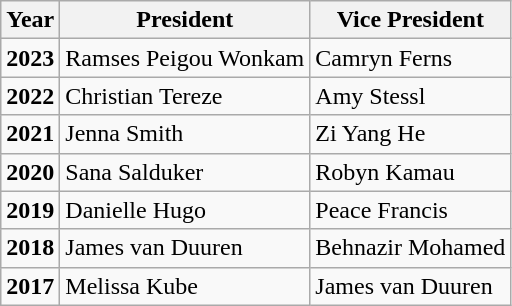<table class="wikitable">
<tr>
<th>Year</th>
<th>President</th>
<th>Vice President</th>
</tr>
<tr>
<td><strong>2023</strong></td>
<td>Ramses Peigou Wonkam</td>
<td>Camryn Ferns</td>
</tr>
<tr>
<td><strong>2022</strong></td>
<td>Christian Tereze</td>
<td>Amy Stessl</td>
</tr>
<tr>
<td><strong>2021</strong></td>
<td>Jenna Smith</td>
<td>Zi Yang He</td>
</tr>
<tr>
<td><strong>2020</strong></td>
<td>Sana Salduker</td>
<td>Robyn Kamau</td>
</tr>
<tr>
<td><strong>2019</strong></td>
<td>Danielle Hugo</td>
<td>Peace Francis</td>
</tr>
<tr>
<td><strong>2018</strong></td>
<td>James van Duuren</td>
<td>Behnazir Mohamed</td>
</tr>
<tr>
<td><strong>2017</strong></td>
<td>Melissa Kube</td>
<td>James van Duuren</td>
</tr>
</table>
